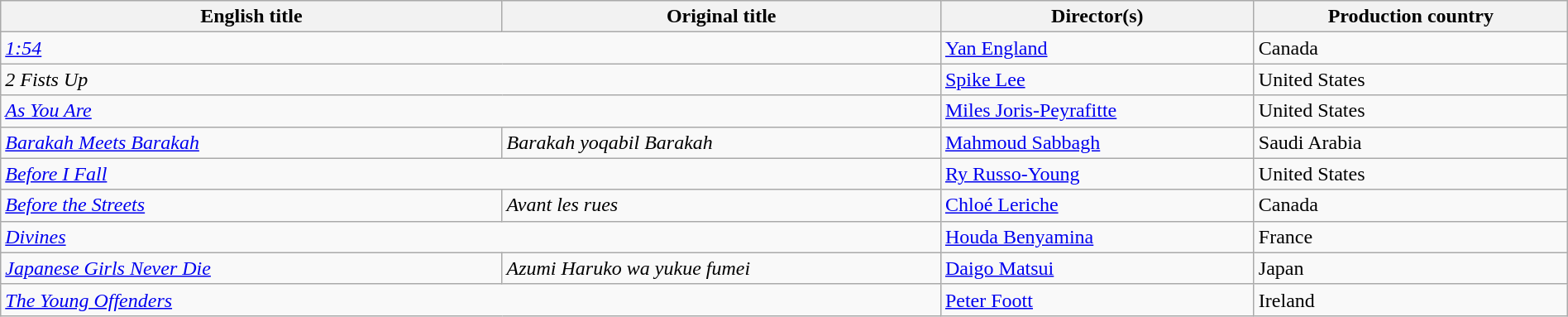<table class="wikitable" width=100%>
<tr>
<th scope="col" width="32%">English title</th>
<th scope="col" width="28%">Original title</th>
<th scope="col" width="20%">Director(s)</th>
<th scope="col" width="20%">Production country</th>
</tr>
<tr>
<td colspan=2><em><a href='#'>1:54</a></em></td>
<td><a href='#'>Yan England</a></td>
<td>Canada</td>
</tr>
<tr>
<td colspan=2><em>2 Fists Up</em></td>
<td><a href='#'>Spike Lee</a></td>
<td>United States</td>
</tr>
<tr>
<td colspan=2><em><a href='#'>As You Are</a></em></td>
<td><a href='#'>Miles Joris-Peyrafitte</a></td>
<td>United States</td>
</tr>
<tr>
<td><em><a href='#'>Barakah Meets Barakah</a></em></td>
<td><em>Barakah yoqabil Barakah</em></td>
<td><a href='#'>Mahmoud Sabbagh</a></td>
<td>Saudi Arabia</td>
</tr>
<tr>
<td colspan=2><em><a href='#'>Before I Fall</a></em></td>
<td><a href='#'>Ry Russo-Young</a></td>
<td>United States</td>
</tr>
<tr>
<td><em><a href='#'>Before the Streets</a></em></td>
<td><em>Avant les rues</em></td>
<td><a href='#'>Chloé Leriche</a></td>
<td>Canada</td>
</tr>
<tr>
<td colspan=2><em><a href='#'>Divines</a></em></td>
<td><a href='#'>Houda Benyamina</a></td>
<td>France</td>
</tr>
<tr>
<td><em><a href='#'>Japanese Girls Never Die</a></em></td>
<td><em>Azumi Haruko wa yukue fumei</em></td>
<td><a href='#'>Daigo Matsui</a></td>
<td>Japan</td>
</tr>
<tr>
<td colspan=2><em><a href='#'>The Young Offenders</a></em></td>
<td><a href='#'>Peter Foott</a></td>
<td>Ireland</td>
</tr>
</table>
